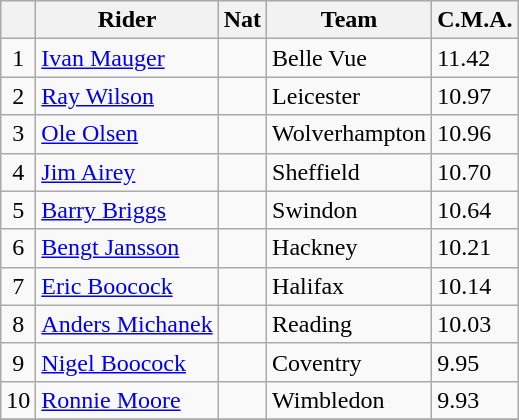<table class=wikitable>
<tr>
<th></th>
<th>Rider</th>
<th>Nat</th>
<th>Team</th>
<th>C.M.A.</th>
</tr>
<tr>
<td align="center">1</td>
<td><a href='#'>Ivan Mauger</a></td>
<td></td>
<td>Belle Vue</td>
<td>11.42</td>
</tr>
<tr>
<td align="center">2</td>
<td><a href='#'>Ray Wilson</a></td>
<td></td>
<td>Leicester</td>
<td>10.97</td>
</tr>
<tr>
<td align="center">3</td>
<td><a href='#'>Ole Olsen</a></td>
<td></td>
<td>Wolverhampton</td>
<td>10.96</td>
</tr>
<tr>
<td align="center">4</td>
<td><a href='#'>Jim Airey</a></td>
<td></td>
<td>Sheffield</td>
<td>10.70</td>
</tr>
<tr>
<td align="center">5</td>
<td><a href='#'>Barry Briggs</a></td>
<td></td>
<td>Swindon</td>
<td>10.64</td>
</tr>
<tr>
<td align="center">6</td>
<td><a href='#'>Bengt Jansson</a></td>
<td></td>
<td>Hackney</td>
<td>10.21</td>
</tr>
<tr>
<td align="center">7</td>
<td><a href='#'>Eric Boocock</a></td>
<td></td>
<td>Halifax</td>
<td>10.14</td>
</tr>
<tr>
<td align="center">8</td>
<td><a href='#'>Anders Michanek</a></td>
<td></td>
<td>Reading</td>
<td>10.03</td>
</tr>
<tr>
<td align="center">9</td>
<td><a href='#'>Nigel Boocock</a></td>
<td></td>
<td>Coventry</td>
<td>9.95</td>
</tr>
<tr>
<td align="center">10</td>
<td><a href='#'>Ronnie Moore</a></td>
<td></td>
<td>Wimbledon</td>
<td>9.93</td>
</tr>
<tr>
</tr>
</table>
